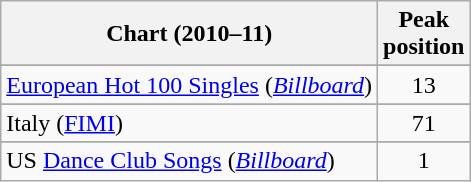<table class="wikitable sortable">
<tr>
<th>Chart (2010–11)</th>
<th>Peak<br>position</th>
</tr>
<tr>
</tr>
<tr>
</tr>
<tr>
</tr>
<tr>
<td><a href='#'>European Hot 100 Singles</a> (<em><a href='#'>Billboard</a></em>)</td>
<td style="text-align:center;">13</td>
</tr>
<tr>
</tr>
<tr>
</tr>
<tr>
<td>Italy (<a href='#'>FIMI</a>)</td>
<td align="center">71</td>
</tr>
<tr>
</tr>
<tr>
</tr>
<tr>
</tr>
<tr>
</tr>
<tr>
</tr>
<tr>
</tr>
<tr>
</tr>
<tr>
</tr>
<tr>
</tr>
<tr>
</tr>
<tr>
<td>US <a href='#'>Dance Club Songs</a> (<a href='#'><em>Billboard</em></a>)</td>
<td align="center">1</td>
</tr>
</table>
